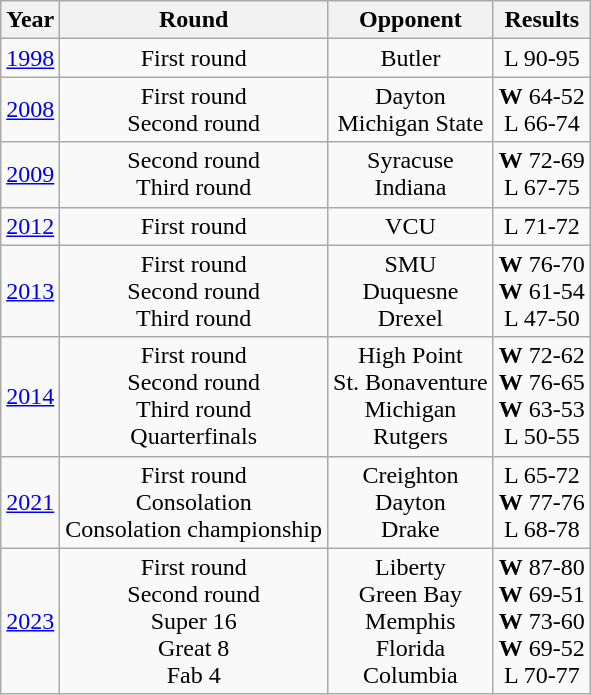<table class="wikitable" style="text-align:center">
<tr>
<th>Year</th>
<th>Round</th>
<th>Opponent</th>
<th>Results</th>
</tr>
<tr>
<td><a href='#'>1998</a></td>
<td>First round</td>
<td>Butler</td>
<td>L 90-95</td>
</tr>
<tr>
<td><a href='#'>2008</a></td>
<td>First round<br>Second round</td>
<td>Dayton<br>Michigan State</td>
<td><strong>W</strong> 64-52<br>L 66-74</td>
</tr>
<tr>
<td><a href='#'>2009</a></td>
<td>Second round<br>Third round</td>
<td>Syracuse<br>Indiana</td>
<td><strong>W</strong> 72-69<br>L 67-75</td>
</tr>
<tr>
<td><a href='#'>2012</a></td>
<td>First round</td>
<td>VCU</td>
<td>L 71-72</td>
</tr>
<tr>
<td><a href='#'>2013</a></td>
<td>First round<br>Second round<br>Third round</td>
<td>SMU<br>Duquesne<br>Drexel</td>
<td><strong>W</strong> 76-70<br><strong>W</strong> 61-54<br>L 47-50</td>
</tr>
<tr>
<td><a href='#'>2014</a></td>
<td>First round<br>Second round<br>Third round<br>Quarterfinals</td>
<td>High Point<br>St. Bonaventure<br>Michigan<br>Rutgers</td>
<td><strong>W</strong> 72-62<br><strong>W</strong> 76-65<br><strong>W</strong> 63-53<br>L 50-55</td>
</tr>
<tr>
<td><a href='#'>2021</a></td>
<td>First round<br>Consolation<br>Consolation championship</td>
<td>Creighton<br>Dayton<br>Drake</td>
<td>L 65-72<br><strong>W</strong> 77-76<br>L 68-78</td>
</tr>
<tr>
<td><a href='#'>2023</a></td>
<td>First round<br>Second round<br>Super 16<br>Great 8<br>Fab 4</td>
<td>Liberty<br>Green Bay<br> Memphis<br>Florida<br>Columbia</td>
<td><strong>W</strong> 87-80<br><strong>W</strong> 69-51<br><strong>W</strong> 73-60<br><strong>W</strong> 69-52<br>L  70-77</td>
</tr>
</table>
